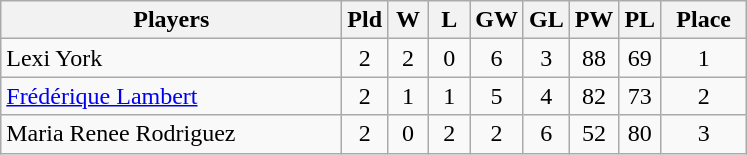<table class=wikitable style="text-align:center">
<tr>
<th width=220>Players</th>
<th width=20>Pld</th>
<th width=20>W</th>
<th width=20>L</th>
<th width=20>GW</th>
<th width=20>GL</th>
<th width=20>PW</th>
<th width=20>PL</th>
<th width=50>Place</th>
</tr>
<tr>
<td align=left> Lexi York</td>
<td>2</td>
<td>2</td>
<td>0</td>
<td>6</td>
<td>3</td>
<td>88</td>
<td>69</td>
<td>1</td>
</tr>
<tr>
<td align=left> <a href='#'>Frédérique Lambert</a></td>
<td>2</td>
<td>1</td>
<td>1</td>
<td>5</td>
<td>4</td>
<td>82</td>
<td>73</td>
<td>2</td>
</tr>
<tr>
<td align=left> Maria Renee Rodriguez</td>
<td>2</td>
<td>0</td>
<td>2</td>
<td>2</td>
<td>6</td>
<td>52</td>
<td>80</td>
<td>3</td>
</tr>
</table>
